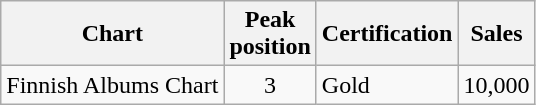<table class="wikitable">
<tr>
<th>Chart</th>
<th>Peak<br>position</th>
<th>Certification</th>
<th>Sales</th>
</tr>
<tr>
<td>Finnish Albums Chart</td>
<td style="text-align:center;">3</td>
<td>Gold</td>
<td>10,000</td>
</tr>
</table>
